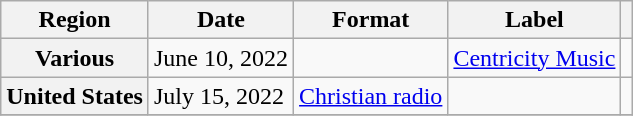<table class="wikitable plainrowheaders">
<tr>
<th scope="col">Region</th>
<th scope="col">Date</th>
<th scope="col">Format</th>
<th scope="col">Label</th>
<th scope="col"></th>
</tr>
<tr>
<th scope="row">Various</th>
<td>June 10, 2022</td>
<td></td>
<td><a href='#'>Centricity Music</a></td>
<td></td>
</tr>
<tr>
<th scope="row">United States</th>
<td>July 15, 2022</td>
<td><a href='#'>Christian radio</a></td>
<td></td>
<td></td>
</tr>
<tr>
</tr>
</table>
